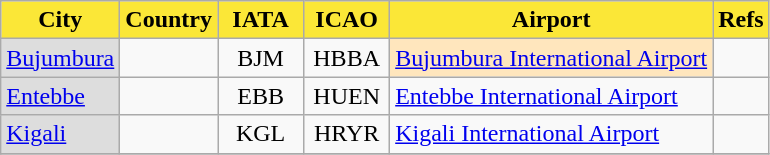<table class="sortable wikitable toccolours">
<tr>
<th style="background-color:#FBE737">City</th>
<th style="background-color:#FBE737">Country</th>
<th style="background-color:#FBE737;width:50px;">IATA</th>
<th style="background-color:#FBE737;width:50px;">ICAO</th>
<th style="background-color:#FBE737">Airport</th>
<th style="background-color:#FBE737" class="unsortable">Refs</th>
</tr>
<tr>
<td style="background-color:#DDDDDD"><a href='#'>Bujumbura</a></td>
<td></td>
<td align=center>BJM</td>
<td align=center>HBBA</td>
<td style="background-color: #FFE6BD"><a href='#'>Bujumbura International Airport</a></td>
<td align=center></td>
</tr>
<tr>
<td style="background-color:#DDDDDD"><a href='#'>Entebbe</a></td>
<td></td>
<td align=center>EBB</td>
<td align=center>HUEN</td>
<td><a href='#'>Entebbe International Airport</a></td>
<td align=center></td>
</tr>
<tr>
<td style="background-color:#DDDDDD"><a href='#'>Kigali</a></td>
<td></td>
<td align=center>KGL</td>
<td align=center>HRYR</td>
<td><a href='#'>Kigali International Airport</a></td>
<td align=center></td>
</tr>
<tr>
</tr>
</table>
